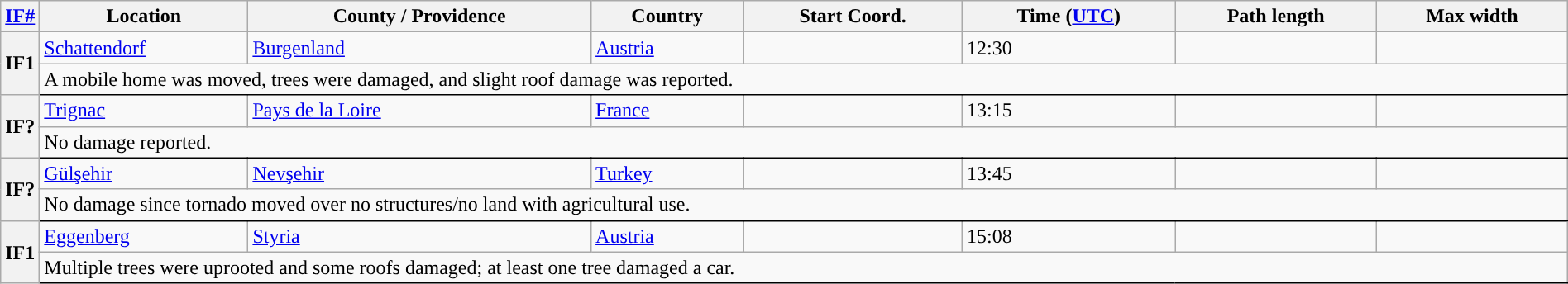<table class="wikitable sortable" style="width:100%;">
<tr>
<th scope="col" width="2%" align="center"><a href='#'>IF#</a></th>
<th scope="col" align="center" class="unsortable">Location</th>
<th scope="col" align="center" class="unsortable">County / Providence</th>
<th scope="col" align="center">Country</th>
<th scope="col" align="center">Start Coord.</th>
<th scope="col" align="center">Time (<a href='#'>UTC</a>)</th>
<th scope="col" align="center">Path length</th>
<th scope="col" align="center">Max width</th>
</tr>
<tr>
<th scope="row" rowspan="2" style="background-color:#">IF1</th>
<td><a href='#'>Schattendorf</a></td>
<td><a href='#'>Burgenland</a></td>
<td><a href='#'>Austria</a></td>
<td></td>
<td>12:30</td>
<td></td>
<td></td>
</tr>
<tr class="expand-child">
<td colspan="8" style=" border-bottom: 1px solid black;">A mobile home was moved, trees were damaged, and slight roof damage was reported.</td>
</tr>
<tr>
<th scope="row" rowspan="2" style="background-color:#">IF?</th>
<td><a href='#'>Trignac</a></td>
<td><a href='#'>Pays de la Loire</a></td>
<td><a href='#'>France</a></td>
<td></td>
<td>13:15</td>
<td></td>
<td></td>
</tr>
<tr class="expand-child">
<td colspan="8" style=" border-bottom: 1px solid black;">No damage reported.</td>
</tr>
<tr>
<th scope="row" rowspan="2" style="background-color:#">IF?</th>
<td><a href='#'>Gülşehir</a></td>
<td><a href='#'>Nevşehir</a></td>
<td><a href='#'>Turkey</a></td>
<td></td>
<td>13:45</td>
<td></td>
<td></td>
</tr>
<tr class="expand-child">
<td colspan="8" style=" border-bottom: 1px solid black;">No damage since tornado moved over no structures/no land with agricultural use.</td>
</tr>
<tr>
<th scope="row" rowspan="2" style="background-color:#">IF1</th>
<td><a href='#'>Eggenberg</a></td>
<td><a href='#'>Styria</a></td>
<td><a href='#'>Austria</a></td>
<td></td>
<td>15:08</td>
<td></td>
<td></td>
</tr>
<tr class="expand-child">
<td colspan="8" style=" border-bottom: 1px solid black;">Multiple trees were uprooted and some roofs damaged; at least one tree damaged a car.</td>
</tr>
</table>
